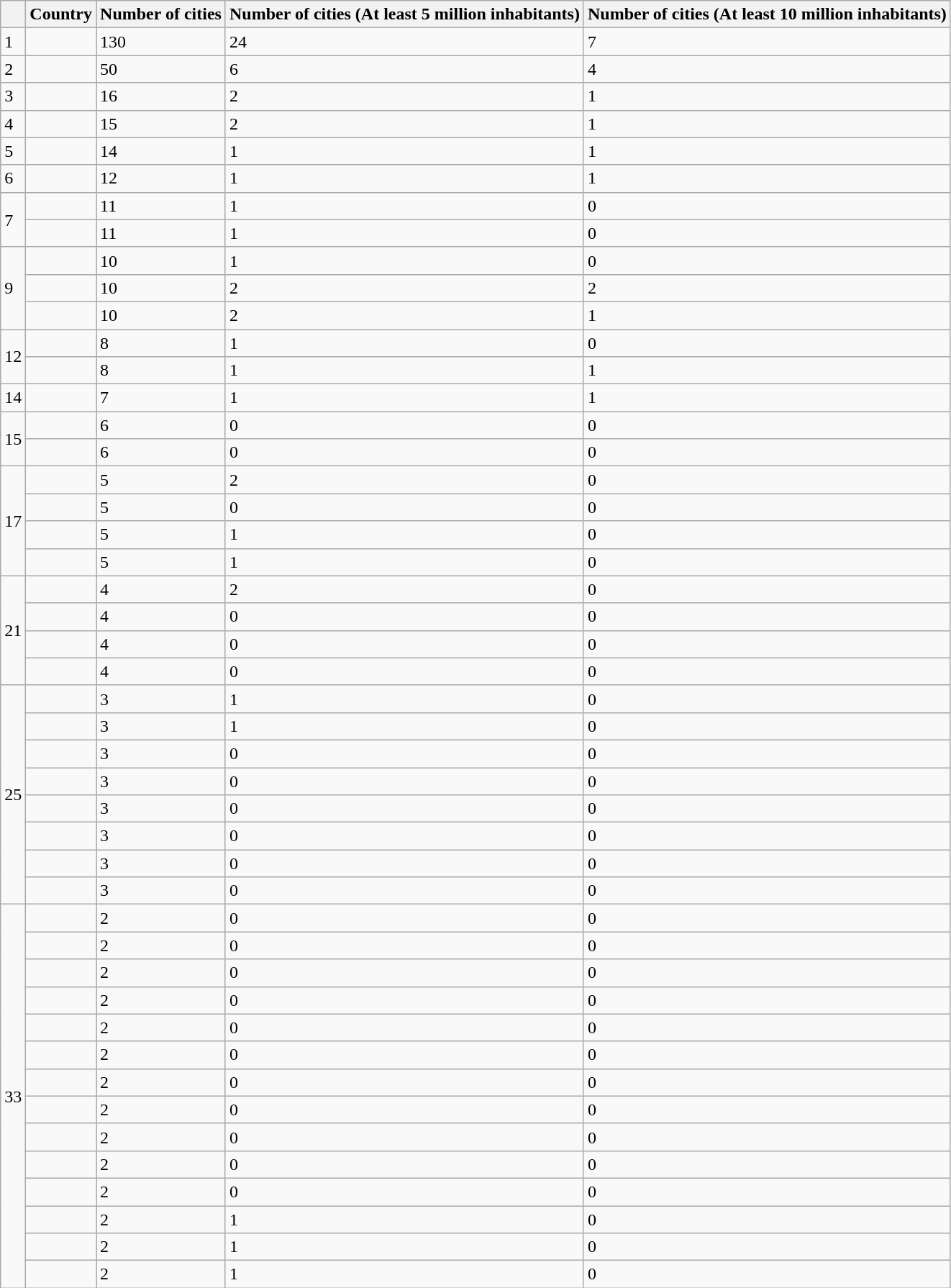<table class="wikitable">
<tr>
<th></th>
<th>Country</th>
<th>Number of cities</th>
<th>Number of cities (At least 5 million inhabitants)</th>
<th>Number of cities (At least 10 million inhabitants)</th>
</tr>
<tr>
<td>1</td>
<td></td>
<td>130</td>
<td>24</td>
<td>7</td>
</tr>
<tr>
<td>2</td>
<td></td>
<td>50</td>
<td>6</td>
<td>4</td>
</tr>
<tr>
<td>3</td>
<td></td>
<td>16</td>
<td>2</td>
<td>1</td>
</tr>
<tr>
<td>4</td>
<td></td>
<td>15</td>
<td>2</td>
<td>1</td>
</tr>
<tr>
<td>5</td>
<td></td>
<td>14</td>
<td>1</td>
<td>1</td>
</tr>
<tr>
<td>6</td>
<td></td>
<td>12</td>
<td>1</td>
<td>1</td>
</tr>
<tr>
<td rowspan="2">7</td>
<td></td>
<td>11</td>
<td>1</td>
<td>0</td>
</tr>
<tr>
<td></td>
<td>11</td>
<td>1</td>
<td>0</td>
</tr>
<tr>
<td rowspan="3">9</td>
<td></td>
<td>10</td>
<td>1</td>
<td>0</td>
</tr>
<tr>
<td></td>
<td>10</td>
<td>2</td>
<td>2</td>
</tr>
<tr>
<td></td>
<td>10</td>
<td>2</td>
<td>1</td>
</tr>
<tr>
<td rowspan="2">12</td>
<td></td>
<td>8</td>
<td>1</td>
<td>0</td>
</tr>
<tr>
<td></td>
<td>8</td>
<td>1</td>
<td>1</td>
</tr>
<tr>
<td>14</td>
<td></td>
<td>7</td>
<td>1</td>
<td>1</td>
</tr>
<tr>
<td rowspan="2">15</td>
<td></td>
<td>6</td>
<td>0</td>
<td>0</td>
</tr>
<tr>
<td></td>
<td>6</td>
<td>0</td>
<td>0</td>
</tr>
<tr>
<td rowspan="4">17</td>
<td></td>
<td>5</td>
<td>2</td>
<td>0</td>
</tr>
<tr>
<td></td>
<td>5</td>
<td>0</td>
<td>0</td>
</tr>
<tr>
<td></td>
<td>5</td>
<td>1</td>
<td>0</td>
</tr>
<tr>
<td></td>
<td>5</td>
<td>1</td>
<td>0</td>
</tr>
<tr>
<td rowspan="4">21</td>
<td></td>
<td>4</td>
<td>2</td>
<td>0</td>
</tr>
<tr>
<td></td>
<td>4</td>
<td>0</td>
<td>0</td>
</tr>
<tr>
<td></td>
<td>4</td>
<td>0</td>
<td>0</td>
</tr>
<tr>
<td></td>
<td>4</td>
<td>0</td>
<td>0</td>
</tr>
<tr>
<td rowspan="8">25</td>
<td></td>
<td>3</td>
<td>1</td>
<td>0</td>
</tr>
<tr>
<td></td>
<td>3</td>
<td>1</td>
<td>0</td>
</tr>
<tr>
<td></td>
<td>3</td>
<td>0</td>
<td>0</td>
</tr>
<tr>
<td></td>
<td>3</td>
<td>0</td>
<td>0</td>
</tr>
<tr>
<td></td>
<td>3</td>
<td>0</td>
<td>0</td>
</tr>
<tr>
<td></td>
<td>3</td>
<td>0</td>
<td>0</td>
</tr>
<tr>
<td></td>
<td>3</td>
<td>0</td>
<td>0</td>
</tr>
<tr>
<td></td>
<td>3</td>
<td>0</td>
<td>0</td>
</tr>
<tr>
<td rowspan="14">33</td>
<td></td>
<td>2</td>
<td>0</td>
<td>0</td>
</tr>
<tr>
<td></td>
<td>2</td>
<td>0</td>
<td>0</td>
</tr>
<tr>
<td></td>
<td>2</td>
<td>0</td>
<td>0</td>
</tr>
<tr>
<td></td>
<td>2</td>
<td>0</td>
<td>0</td>
</tr>
<tr>
<td></td>
<td>2</td>
<td>0</td>
<td>0</td>
</tr>
<tr>
<td></td>
<td>2</td>
<td>0</td>
<td>0</td>
</tr>
<tr>
<td></td>
<td>2</td>
<td>0</td>
<td>0</td>
</tr>
<tr>
<td></td>
<td>2</td>
<td>0</td>
<td>0</td>
</tr>
<tr>
<td></td>
<td>2</td>
<td>0</td>
<td>0</td>
</tr>
<tr>
<td></td>
<td>2</td>
<td>0</td>
<td>0</td>
</tr>
<tr>
<td></td>
<td>2</td>
<td>0</td>
<td>0</td>
</tr>
<tr>
<td></td>
<td>2</td>
<td>1</td>
<td>0</td>
</tr>
<tr>
<td></td>
<td>2</td>
<td>1</td>
<td>0</td>
</tr>
<tr>
<td></td>
<td>2</td>
<td>1</td>
<td>0</td>
</tr>
</table>
